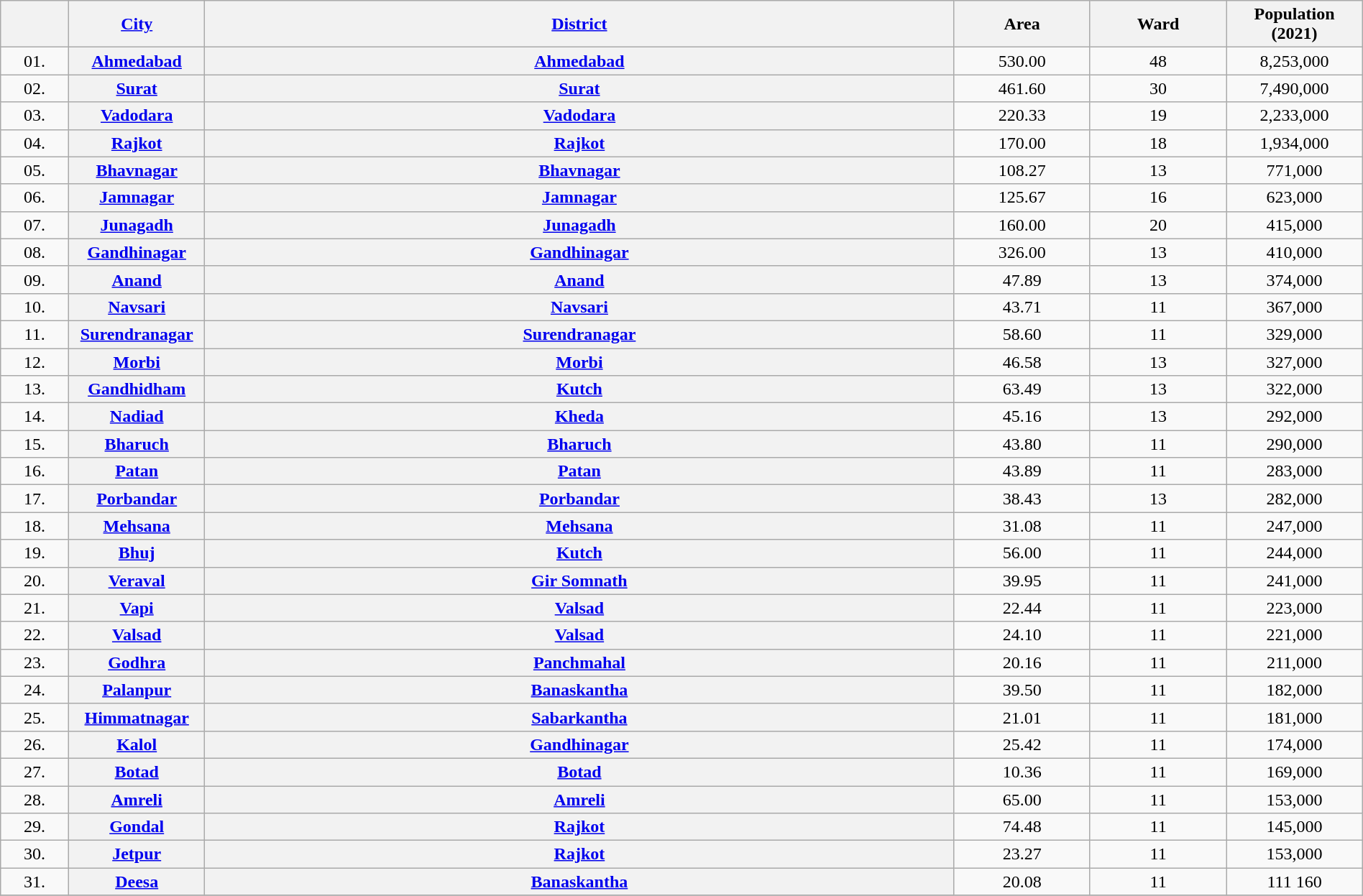<table class="wikitable sortable" style="width:100%; text-align:center;">
<tr>
<th style="width:5%;"></th>
<th><a href='#'>City</a></th>
<th><a href='#'>District</a></th>
<th style="width:10%;">Area</th>
<th style="width:10%;">Ward</th>
<th style="width:10%;">Population (2021)</th>
</tr>
<tr>
<td>01.</td>
<th style="width:10%;"><a href='#'>Ahmedabad</a></th>
<th><a href='#'>Ahmedabad</a></th>
<td>530.00</td>
<td>48</td>
<td>8,253,000</td>
</tr>
<tr>
<td>02.</td>
<th style="width:10%;"><a href='#'>Surat</a></th>
<th><a href='#'>Surat</a></th>
<td>461.60</td>
<td>30</td>
<td>7,490,000</td>
</tr>
<tr>
<td>03.</td>
<th style="width:10%;"><a href='#'>Vadodara</a></th>
<th><a href='#'>Vadodara</a></th>
<td>220.33</td>
<td>19</td>
<td>2,233,000</td>
</tr>
<tr>
<td>04.</td>
<th style="width:10%;"><a href='#'>Rajkot</a></th>
<th><a href='#'>Rajkot</a></th>
<td>170.00</td>
<td>18</td>
<td>1,934,000</td>
</tr>
<tr>
<td>05.</td>
<th style="width:10%;"><a href='#'>Bhavnagar</a></th>
<th><a href='#'>Bhavnagar</a></th>
<td>108.27</td>
<td>13</td>
<td>771,000</td>
</tr>
<tr>
<td>06.</td>
<th style="width:10%;"><a href='#'>Jamnagar</a></th>
<th><a href='#'>Jamnagar</a></th>
<td>125.67</td>
<td>16</td>
<td>623,000</td>
</tr>
<tr>
<td>07.</td>
<th style="width:10%;"><a href='#'>Junagadh</a></th>
<th><a href='#'>Junagadh</a></th>
<td>160.00</td>
<td>20</td>
<td>415,000</td>
</tr>
<tr>
<td>08.</td>
<th style="width:10%;"><a href='#'>Gandhinagar</a></th>
<th><a href='#'>Gandhinagar</a></th>
<td>326.00</td>
<td>13</td>
<td>410,000</td>
</tr>
<tr>
<td>09.</td>
<th style="width:10%;"><a href='#'>Anand</a></th>
<th><a href='#'>Anand</a></th>
<td>47.89</td>
<td>13</td>
<td>374,000</td>
</tr>
<tr>
<td>10.</td>
<th style="width:10%;"><a href='#'>Navsari</a></th>
<th><a href='#'>Navsari</a></th>
<td>43.71</td>
<td>11</td>
<td>367,000</td>
</tr>
<tr>
<td>11.</td>
<th style="width:10%;"><a href='#'>Surendranagar</a></th>
<th><a href='#'>Surendranagar</a></th>
<td>58.60</td>
<td>11</td>
<td>329,000</td>
</tr>
<tr>
<td>12.</td>
<th style="width:10%;"><a href='#'>Morbi</a></th>
<th><a href='#'>Morbi</a></th>
<td>46.58</td>
<td>13</td>
<td>327,000</td>
</tr>
<tr>
<td>13.</td>
<th style="width:10%;"><a href='#'>Gandhidham</a></th>
<th><a href='#'>Kutch</a></th>
<td>63.49</td>
<td>13</td>
<td>322,000</td>
</tr>
<tr>
<td>14.</td>
<th style="width:10%;"><a href='#'>Nadiad</a></th>
<th><a href='#'>Kheda</a></th>
<td>45.16</td>
<td>13</td>
<td>292,000</td>
</tr>
<tr>
<td>15.</td>
<th style="width:10%;"><a href='#'>Bharuch</a></th>
<th><a href='#'>Bharuch</a></th>
<td>43.80</td>
<td>11</td>
<td>290,000</td>
</tr>
<tr>
<td>16.</td>
<th style="width:10%;"><a href='#'>Patan</a></th>
<th><a href='#'>Patan</a></th>
<td>43.89</td>
<td>11</td>
<td>283,000</td>
</tr>
<tr>
<td>17.</td>
<th style="width:10%;"><a href='#'>Porbandar</a></th>
<th><a href='#'>Porbandar</a></th>
<td>38.43</td>
<td>13</td>
<td>282,000</td>
</tr>
<tr>
<td>18.</td>
<th style="width:10%;"><a href='#'>Mehsana</a></th>
<th><a href='#'>Mehsana</a></th>
<td>31.08</td>
<td>11</td>
<td>247,000</td>
</tr>
<tr>
<td>19.</td>
<th style="width:10%;"><a href='#'>Bhuj</a></th>
<th><a href='#'>Kutch</a></th>
<td>56.00</td>
<td>11</td>
<td>244,000</td>
</tr>
<tr>
<td>20.</td>
<th style="width:10%;"><a href='#'>Veraval</a></th>
<th><a href='#'>Gir Somnath</a></th>
<td>39.95</td>
<td>11</td>
<td>241,000</td>
</tr>
<tr>
<td>21.</td>
<th style="width:10%;"><a href='#'>Vapi</a></th>
<th><a href='#'>Valsad</a></th>
<td>22.44</td>
<td>11</td>
<td>223,000</td>
</tr>
<tr>
<td>22.</td>
<th style="width:10%;"><a href='#'>Valsad</a></th>
<th><a href='#'>Valsad</a></th>
<td>24.10</td>
<td>11</td>
<td>221,000</td>
</tr>
<tr>
<td>23.</td>
<th style="width:10%;"><a href='#'>Godhra</a></th>
<th><a href='#'>Panchmahal</a></th>
<td>20.16</td>
<td>11</td>
<td>211,000</td>
</tr>
<tr>
<td>24.</td>
<th style="width:10%;"><a href='#'>Palanpur</a></th>
<th><a href='#'>Banaskantha</a></th>
<td>39.50</td>
<td>11</td>
<td>182,000</td>
</tr>
<tr>
<td>25.</td>
<th style="width:10%;"><a href='#'>Himmatnagar</a></th>
<th><a href='#'>Sabarkantha</a></th>
<td>21.01</td>
<td>11</td>
<td>181,000</td>
</tr>
<tr>
<td>26.</td>
<th style="width:10%;"><a href='#'>Kalol</a></th>
<th><a href='#'>Gandhinagar</a></th>
<td>25.42</td>
<td>11</td>
<td>174,000</td>
</tr>
<tr>
<td>27.</td>
<th style="width:10%;"><a href='#'>Botad</a></th>
<th><a href='#'>Botad</a></th>
<td>10.36</td>
<td>11</td>
<td>169,000</td>
</tr>
<tr>
<td>28.</td>
<th style="width:10%;"><a href='#'>Amreli</a></th>
<th><a href='#'>Amreli</a></th>
<td>65.00</td>
<td>11</td>
<td>153,000</td>
</tr>
<tr>
<td>29.</td>
<th style="width:10%;"><a href='#'>Gondal</a></th>
<th><a href='#'>Rajkot</a></th>
<td>74.48</td>
<td>11</td>
<td>145,000</td>
</tr>
<tr>
<td>30.</td>
<th style="width:10%;"><a href='#'>Jetpur</a></th>
<th><a href='#'>Rajkot</a></th>
<td>23.27</td>
<td>11</td>
<td>153,000</td>
</tr>
<tr>
<td>31.</td>
<th><a href='#'>Deesa</a></th>
<th><a href='#'>Banaskantha</a></th>
<td>20.08</td>
<td>11</td>
<td>111 160</td>
</tr>
<tr>
</tr>
</table>
